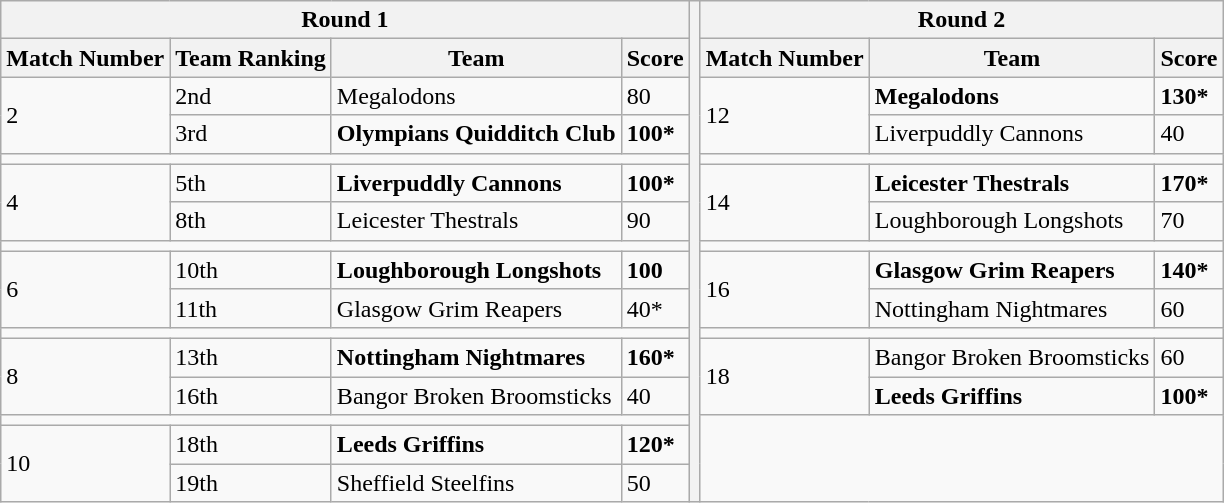<table class="wikitable">
<tr>
<th colspan="4">Round 1</th>
<th rowspan="16" style="border: none;"></th>
<th colspan="3">Round 2</th>
</tr>
<tr>
<th>Match Number</th>
<th>Team Ranking</th>
<th>Team</th>
<th>Score</th>
<th>Match Number</th>
<th>Team</th>
<th>Score</th>
</tr>
<tr>
<td rowspan="2">2</td>
<td>2nd</td>
<td>Megalodons</td>
<td>80</td>
<td rowspan="2">12</td>
<td><strong>Megalodons</strong></td>
<td><strong>130*</strong></td>
</tr>
<tr>
<td>3rd</td>
<td><strong>Olympians Quidditch Club</strong></td>
<td><strong>100*</strong></td>
<td>Liverpuddly Cannons</td>
<td>40</td>
</tr>
<tr>
<td colspan="4"></td>
<td colspan="3"></td>
</tr>
<tr>
<td rowspan="2">4</td>
<td>5th</td>
<td><strong>Liverpuddly Cannons</strong></td>
<td><strong>100*</strong></td>
<td rowspan="2">14</td>
<td><strong>Leicester Thestrals</strong></td>
<td><strong>170*</strong></td>
</tr>
<tr>
<td>8th</td>
<td>Leicester Thestrals</td>
<td>90</td>
<td>Loughborough Longshots</td>
<td>70</td>
</tr>
<tr>
<td colspan="4"></td>
<td colspan="3"></td>
</tr>
<tr>
<td rowspan="2">6</td>
<td>10th</td>
<td><strong>Loughborough Longshots</strong></td>
<td><strong>100</strong></td>
<td rowspan="2">16</td>
<td><strong>Glasgow Grim Reapers</strong></td>
<td><strong>140*</strong></td>
</tr>
<tr>
<td>11th</td>
<td>Glasgow Grim Reapers</td>
<td>40*</td>
<td>Nottingham Nightmares</td>
<td>60</td>
</tr>
<tr>
<td colspan="4"></td>
<td colspan="3"></td>
</tr>
<tr>
<td rowspan="2">8</td>
<td>13th</td>
<td><strong>Nottingham Nightmares</strong></td>
<td><strong>160*</strong></td>
<td rowspan="2">18</td>
<td>Bangor Broken Broomsticks</td>
<td>60</td>
</tr>
<tr>
<td>16th</td>
<td>Bangor Broken Broomsticks</td>
<td>40</td>
<td><strong>Leeds Griffins</strong></td>
<td><strong>100*</strong></td>
</tr>
<tr>
<td colspan="4"></td>
<td colspan="3" rowspan="3"></td>
</tr>
<tr>
<td rowspan="2">10</td>
<td>18th</td>
<td><strong>Leeds Griffins</strong></td>
<td><strong>120*</strong></td>
</tr>
<tr>
<td>19th</td>
<td>Sheffield Steelfins</td>
<td>50</td>
</tr>
</table>
